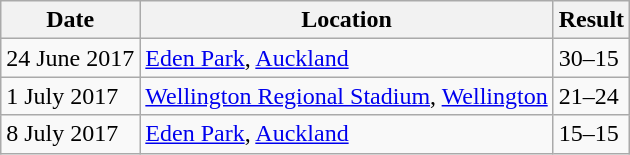<table class="wikitable" style="align:center;">
<tr>
<th>Date</th>
<th>Location</th>
<th>Result</th>
</tr>
<tr>
<td>24 June 2017</td>
<td><a href='#'>Eden Park</a>, <a href='#'>Auckland</a></td>
<td> 30–15 </td>
</tr>
<tr>
<td>1 July 2017</td>
<td><a href='#'>Wellington Regional Stadium</a>, <a href='#'>Wellington</a></td>
<td> 21–24 </td>
</tr>
<tr>
<td>8 July 2017</td>
<td><a href='#'>Eden Park</a>, <a href='#'>Auckland</a></td>
<td> 15–15 </td>
</tr>
</table>
